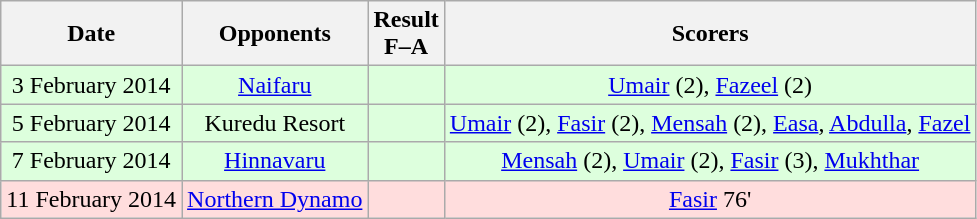<table class="wikitable" style="text-align:center">
<tr>
<th>Date</th>
<th>Opponents</th>
<th>Result<br>F–A</th>
<th>Scorers</th>
</tr>
<tr bgcolor="#ddffdd">
<td>3 February 2014</td>
<td><a href='#'>Naifaru</a></td>
<td></td>
<td><a href='#'>Umair</a> (2), <a href='#'>Fazeel</a> (2)</td>
</tr>
<tr bgcolor="#ddffdd">
<td>5 February 2014</td>
<td>Kuredu Resort</td>
<td></td>
<td><a href='#'>Umair</a> (2), <a href='#'>Fasir</a> (2), <a href='#'>Mensah</a> (2), <a href='#'>Easa</a>, <a href='#'>Abdulla</a>, <a href='#'>Fazel</a></td>
</tr>
<tr bgcolor="#ddffdd">
<td>7 February 2014</td>
<td><a href='#'>Hinnavaru</a></td>
<td></td>
<td><a href='#'>Mensah</a> (2), <a href='#'>Umair</a> (2), <a href='#'>Fasir</a> (3), <a href='#'>Mukhthar</a></td>
</tr>
<tr bgcolor="#ffdddd">
<td>11 February 2014</td>
<td> <a href='#'>Northern Dynamo</a></td>
<td></td>
<td><a href='#'>Fasir</a> 76'</td>
</tr>
</table>
